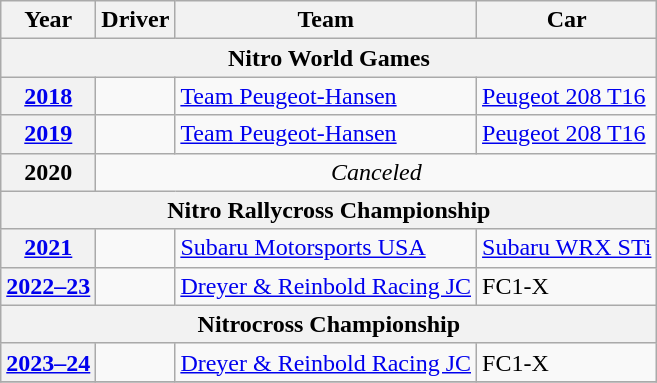<table class="wikitable">
<tr>
<th>Year</th>
<th>Driver</th>
<th>Team</th>
<th>Car</th>
</tr>
<tr>
<th colspan=4>Nitro World Games</th>
</tr>
<tr>
<th><a href='#'>2018</a></th>
<td></td>
<td><a href='#'>Team Peugeot-Hansen</a></td>
<td><a href='#'>Peugeot 208 T16</a></td>
</tr>
<tr>
<th><a href='#'>2019</a></th>
<td></td>
<td><a href='#'>Team Peugeot-Hansen</a></td>
<td><a href='#'>Peugeot 208 T16</a></td>
</tr>
<tr>
<th>2020</th>
<td colspan=3 align=center><em>Canceled</em></td>
</tr>
<tr>
<th colspan=4>Nitro Rallycross Championship</th>
</tr>
<tr>
<th><a href='#'>2021</a></th>
<td></td>
<td><a href='#'>Subaru Motorsports USA</a></td>
<td><a href='#'>Subaru WRX STi</a></td>
</tr>
<tr>
<th><a href='#'>2022–23</a></th>
<td></td>
<td><a href='#'>Dreyer & Reinbold Racing JC</a></td>
<td>FC1-X</td>
</tr>
<tr>
<th colspan=4>Nitrocross Championship</th>
</tr>
<tr>
<th><a href='#'>2023–24</a></th>
<td></td>
<td><a href='#'>Dreyer & Reinbold Racing JC</a></td>
<td>FC1-X</td>
</tr>
<tr>
</tr>
</table>
